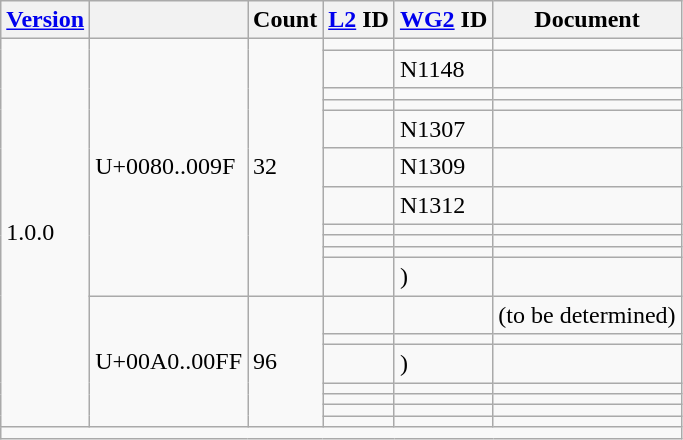<table class="wikitable collapsible sticky-header">
<tr>
<th><a href='#'>Version</a></th>
<th></th>
<th>Count</th>
<th><a href='#'>L2</a> ID</th>
<th><a href='#'>WG2</a> ID</th>
<th>Document</th>
</tr>
<tr>
<td rowspan="18">1.0.0</td>
<td rowspan="11">U+0080..009F</td>
<td rowspan="11">32</td>
<td></td>
<td></td>
<td></td>
</tr>
<tr>
<td></td>
<td>N1148</td>
<td></td>
</tr>
<tr>
<td></td>
<td></td>
<td></td>
</tr>
<tr>
<td></td>
<td></td>
<td></td>
</tr>
<tr>
<td></td>
<td>N1307</td>
<td></td>
</tr>
<tr>
<td></td>
<td>N1309</td>
<td></td>
</tr>
<tr>
<td></td>
<td>N1312</td>
<td></td>
</tr>
<tr>
<td></td>
<td></td>
<td></td>
</tr>
<tr>
<td></td>
<td></td>
<td></td>
</tr>
<tr>
<td></td>
<td></td>
<td></td>
</tr>
<tr>
<td></td>
<td> )</td>
<td></td>
</tr>
<tr>
<td rowspan="7">U+00A0..00FF</td>
<td rowspan="7">96</td>
<td></td>
<td></td>
<td>(to be determined)</td>
</tr>
<tr>
<td></td>
<td></td>
<td></td>
</tr>
<tr>
<td></td>
<td> )</td>
<td></td>
</tr>
<tr>
<td></td>
<td></td>
<td></td>
</tr>
<tr>
<td></td>
<td></td>
<td></td>
</tr>
<tr>
<td></td>
<td></td>
<td></td>
</tr>
<tr>
<td></td>
<td></td>
<td></td>
</tr>
<tr class="sortbottom">
<td colspan="6"></td>
</tr>
</table>
